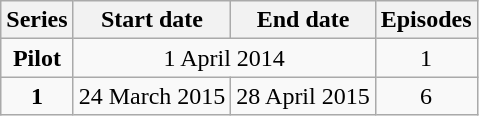<table class="wikitable" style="text-align:center;">
<tr>
<th>Series</th>
<th>Start date</th>
<th>End date</th>
<th>Episodes</th>
</tr>
<tr>
<td><strong>Pilot</strong></td>
<td colspan=2>1 April 2014</td>
<td>1</td>
</tr>
<tr>
<td><strong>1</strong></td>
<td>24 March 2015</td>
<td>28 April 2015</td>
<td>6</td>
</tr>
</table>
